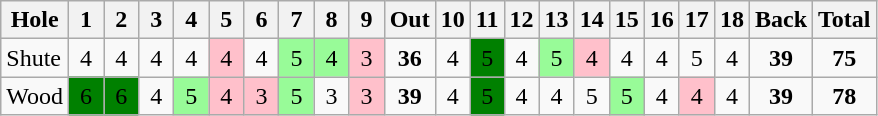<table class="wikitable" style="text-align:center">
<tr>
<th>Hole</th>
<th> 1 </th>
<th> 2 </th>
<th> 3 </th>
<th> 4 </th>
<th> 5 </th>
<th> 6 </th>
<th> 7 </th>
<th> 8 </th>
<th> 9 </th>
<th>Out</th>
<th>10</th>
<th>11</th>
<th>12</th>
<th>13</th>
<th>14</th>
<th>15</th>
<th>16</th>
<th>17</th>
<th>18</th>
<th>Back</th>
<th>Total</th>
</tr>
<tr>
<td align=left> Shute</td>
<td>4</td>
<td>4</td>
<td>4</td>
<td>4</td>
<td style="background: Pink;">4</td>
<td>4</td>
<td style="background: PaleGreen;">5</td>
<td style="background: PaleGreen;">4</td>
<td style="background: Pink;">3</td>
<td><strong>36</strong></td>
<td>4</td>
<td style="background: Green;">5</td>
<td>4</td>
<td style="background: PaleGreen;">5</td>
<td style="background: Pink;">4</td>
<td>4</td>
<td>4</td>
<td>5</td>
<td>4</td>
<td><strong>39</strong></td>
<td><strong>75</strong></td>
</tr>
<tr>
<td align=left> Wood</td>
<td style="background: Green;">6</td>
<td style="background: Green;">6</td>
<td>4</td>
<td style="background: PaleGreen;">5</td>
<td style="background: Pink;">4</td>
<td style="background: Pink;">3</td>
<td style="background: PaleGreen;">5</td>
<td>3</td>
<td style="background: Pink;">3</td>
<td><strong>39</strong></td>
<td>4</td>
<td style="background: Green;">5</td>
<td>4</td>
<td>4</td>
<td>5</td>
<td style="background: PaleGreen;">5</td>
<td>4</td>
<td style="background: Pink;">4</td>
<td>4</td>
<td><strong>39</strong></td>
<td><strong>78</strong></td>
</tr>
</table>
